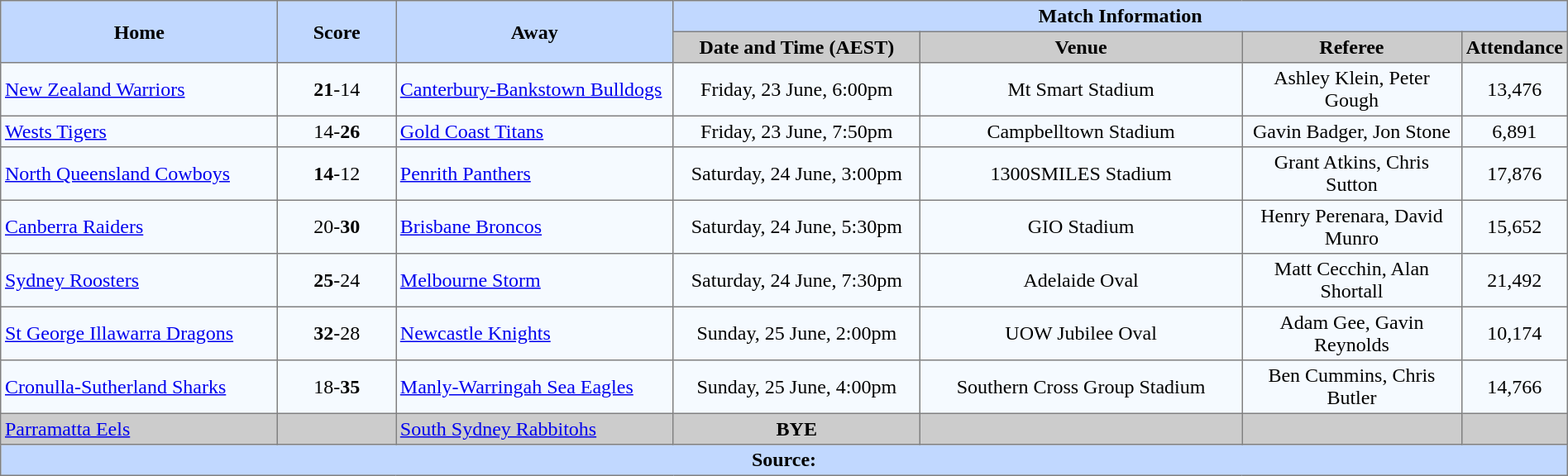<table border=1 style="border-collapse:collapse;  text-align:center;" cellpadding=3 cellspacing=0 width=100%>
<tr bgcolor=#C1D8FF>
<th rowspan=2 width=19%>Home</th>
<th rowspan=2 width=8%>Score</th>
<th rowspan=2 width=19%>Away</th>
<th colspan=6>Match Information</th>
</tr>
<tr bgcolor=#CCCCCC>
<th width=17%>Date and Time (AEST)</th>
<th width=22%>Venue</th>
<th width=50%>Referee</th>
<th width=7%>Attendance</th>
</tr>
<tr style="text-align:center; background:#f5faff;">
<td align="left"> <a href='#'>New Zealand Warriors</a></td>
<td><strong>21</strong>-14</td>
<td align="left"> <a href='#'>Canterbury-Bankstown Bulldogs</a></td>
<td>Friday, 23 June, 6:00pm</td>
<td>Mt Smart Stadium</td>
<td>Ashley Klein, Peter Gough</td>
<td>13,476</td>
</tr>
<tr style="text-align:center; background:#f5faff;">
<td align="left"> <a href='#'>Wests Tigers</a></td>
<td>14-<strong>26</strong></td>
<td align="left"> <a href='#'>Gold Coast Titans</a></td>
<td>Friday, 23 June, 7:50pm</td>
<td>Campbelltown Stadium</td>
<td>Gavin Badger, Jon Stone</td>
<td>6,891</td>
</tr>
<tr style="text-align:center; background:#f5faff;">
<td align="left"> <a href='#'>North Queensland Cowboys</a></td>
<td><strong>14</strong>-12</td>
<td align="left"> <a href='#'>Penrith Panthers</a></td>
<td>Saturday, 24 June, 3:00pm</td>
<td>1300SMILES Stadium</td>
<td>Grant Atkins, Chris Sutton</td>
<td>17,876</td>
</tr>
<tr style="text-align:center; background:#f5faff;">
<td align="left"> <a href='#'>Canberra Raiders</a></td>
<td>20-<strong>30</strong></td>
<td align="left"> <a href='#'>Brisbane Broncos</a></td>
<td>Saturday, 24 June, 5:30pm</td>
<td>GIO Stadium</td>
<td>Henry Perenara, David Munro</td>
<td>15,652</td>
</tr>
<tr style="text-align:center; background:#f5faff;">
<td align="left"> <a href='#'>Sydney Roosters</a></td>
<td><strong>25</strong>-24</td>
<td align="left"> <a href='#'>Melbourne Storm</a></td>
<td>Saturday, 24 June, 7:30pm</td>
<td>Adelaide Oval</td>
<td>Matt Cecchin, Alan Shortall</td>
<td>21,492</td>
</tr>
<tr style="text-align:center; background:#f5faff;">
<td align="left"> <a href='#'>St George Illawarra Dragons</a></td>
<td><strong>32</strong>-28</td>
<td align="left"> <a href='#'>Newcastle Knights</a></td>
<td>Sunday, 25 June, 2:00pm</td>
<td>UOW Jubilee Oval</td>
<td>Adam Gee, Gavin Reynolds</td>
<td>10,174</td>
</tr>
<tr style="text-align:center; background:#f5faff;">
<td align="left"> <a href='#'>Cronulla-Sutherland Sharks</a></td>
<td>18-<strong>35</strong></td>
<td align="left"> <a href='#'>Manly-Warringah Sea Eagles</a></td>
<td>Sunday, 25 June, 4:00pm</td>
<td>Southern Cross Group Stadium</td>
<td>Ben Cummins, Chris Butler</td>
<td>14,766</td>
</tr>
<tr style="text-align:center; background:#CCCCCC;">
<td align="left"> <a href='#'>Parramatta Eels</a></td>
<td></td>
<td align="left"> <a href='#'>South Sydney Rabbitohs</a></td>
<td><strong>BYE</strong></td>
<td></td>
<td></td>
<td></td>
</tr>
<tr style="background:#c1d8ff;">
<th colspan=7>Source:</th>
</tr>
</table>
